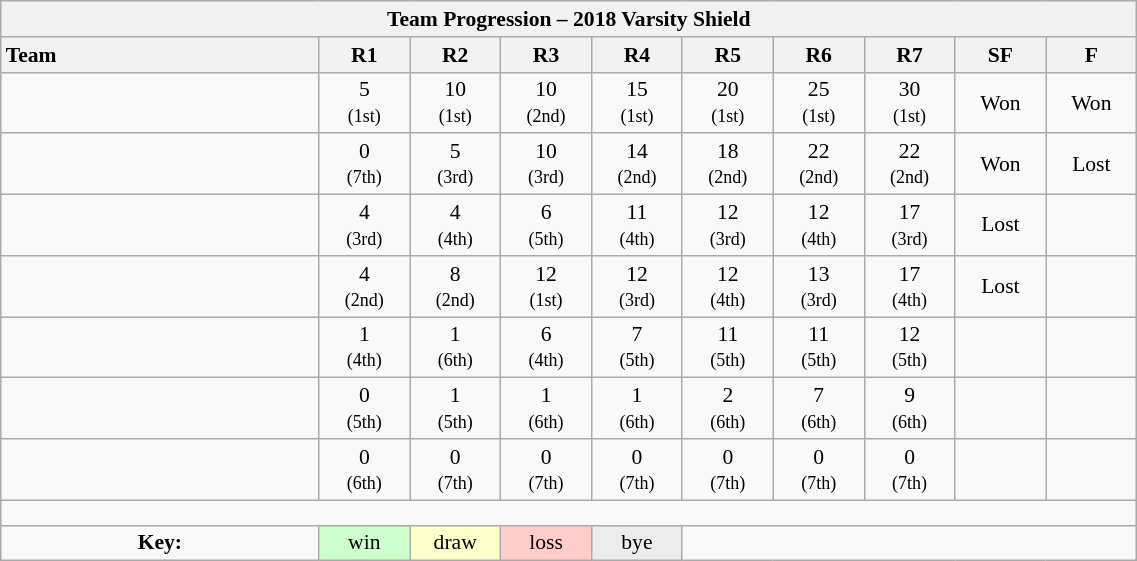<table class="wikitable collapsible" style="text-align:center; width:60%; font-size:90%">
<tr>
<th colspan=100%>Team Progression – 2018 Varsity Shield</th>
</tr>
<tr>
<th style="text-align:left; width:28%;">Team</th>
<th style="width:8%;">R1</th>
<th style="width:8%;">R2</th>
<th style="width:8%;">R3</th>
<th style="width:8%;">R4</th>
<th style="width:8%;">R5</th>
<th style="width:8%;">R6</th>
<th style="width:8%;">R7</th>
<th style="width:8%;">SF</th>
<th style="width:8%;">F</th>
</tr>
<tr>
<td style="text-align:left;"></td>
<td>5 <br> <small>(1st)</small></td>
<td>10 <br> <small>(1st)</small></td>
<td>10 <br> <small>(2nd)</small></td>
<td>15 <br> <small>(1st)</small></td>
<td>20 <br> <small>(1st)</small></td>
<td>25 <br> <small>(1st)</small></td>
<td>30 <br> <small>(1st)</small></td>
<td>Won</td>
<td>Won</td>
</tr>
<tr>
<td style="text-align:left;"></td>
<td>0 <br> <small>(7th)</small></td>
<td>5 <br> <small>(3rd)</small></td>
<td>10 <br> <small>(3rd)</small></td>
<td>14 <br> <small>(2nd)</small></td>
<td>18 <br> <small>(2nd)</small></td>
<td>22 <br> <small>(2nd)</small></td>
<td>22 <br> <small>(2nd)</small></td>
<td>Won</td>
<td>Lost</td>
</tr>
<tr>
<td style="text-align:left;"></td>
<td>4 <br> <small>(3rd)</small></td>
<td>4 <br> <small>(4th)</small></td>
<td>6 <br> <small>(5th)</small></td>
<td>11 <br> <small>(4th)</small></td>
<td>12 <br> <small>(3rd)</small></td>
<td>12 <br> <small>(4th)</small></td>
<td>17 <br> <small>(3rd)</small></td>
<td>Lost</td>
<td> </td>
</tr>
<tr>
<td style="text-align:left;"></td>
<td>4 <br> <small>(2nd)</small></td>
<td>8 <br> <small>(2nd)</small></td>
<td>12 <br> <small>(1st)</small></td>
<td>12 <br> <small>(3rd)</small></td>
<td>12 <br> <small>(4th)</small></td>
<td>13 <br> <small>(3rd)</small></td>
<td>17 <br> <small>(4th)</small></td>
<td>Lost</td>
<td> </td>
</tr>
<tr>
<td style="text-align:left;"></td>
<td>1 <br> <small>(4th)</small></td>
<td>1 <br> <small>(6th)</small></td>
<td>6 <br> <small>(4th)</small></td>
<td>7 <br> <small>(5th)</small></td>
<td>11 <br> <small>(5th)</small></td>
<td>11 <br> <small>(5th)</small></td>
<td>12 <br> <small>(5th)</small></td>
<td> </td>
<td> </td>
</tr>
<tr>
<td style="text-align:left;"></td>
<td>0 <br> <small>(5th)</small></td>
<td>1 <br> <small>(5th)</small></td>
<td>1 <br> <small>(6th)</small></td>
<td>1 <br> <small>(6th)</small></td>
<td>2 <br> <small>(6th)</small></td>
<td>7 <br> <small>(6th)</small></td>
<td>9 <br> <small>(6th)</small></td>
<td> </td>
<td> </td>
</tr>
<tr>
<td style="text-align:left;"></td>
<td>0 <br> <small>(6th)</small></td>
<td>0 <br> <small>(7th)</small></td>
<td>0 <br> <small>(7th)</small></td>
<td>0 <br> <small>(7th)</small></td>
<td>0 <br> <small>(7th)</small></td>
<td>0 <br> <small>(7th)</small></td>
<td>0 <br> <small>(7th)</small></td>
<td> </td>
<td> </td>
</tr>
<tr>
<td colspan="100%" style="text-align:center; height: 10px;"></td>
</tr>
<tr>
<td><strong>Key:</strong></td>
<td style="background:#CCFFCC;">win</td>
<td style="background:#FFFFCC;">draw</td>
<td style="background:#FFCCCC;">loss</td>
<td style="background:#ECECEC;">bye</td>
<td colspan="100%"></td>
</tr>
</table>
